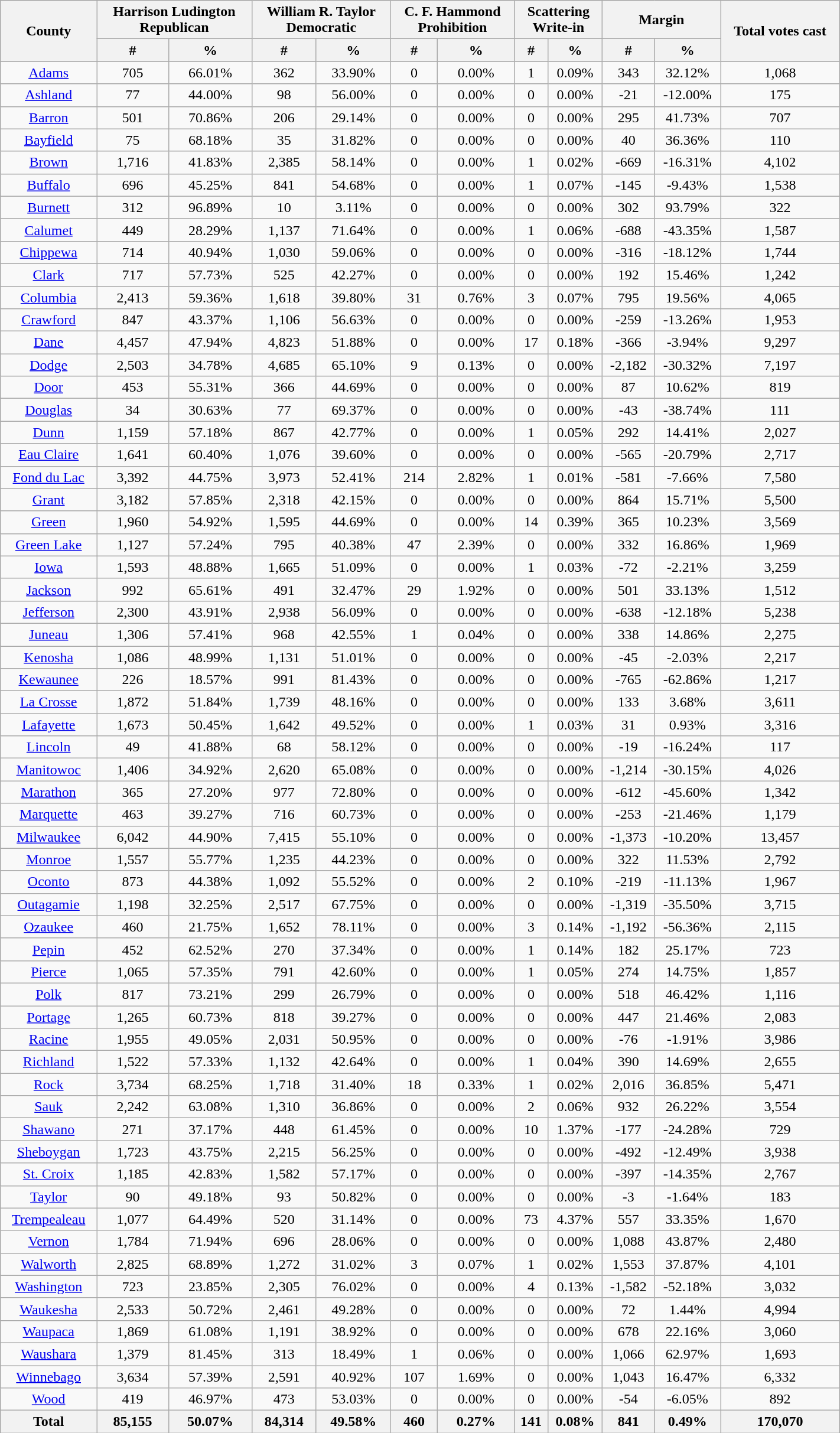<table width="75%" class="wikitable sortable" style="text-align:center">
<tr>
<th rowspan="2" style="text-align:center;">County</th>
<th colspan="2" style="text-align:center;">Harrison Ludington<br>Republican</th>
<th colspan="2" style="text-align:center;">William R. Taylor<br>Democratic</th>
<th colspan="2" style="text-align:center;">C. F. Hammond<br>Prohibition</th>
<th colspan="2" style="text-align:center;">Scattering<br>Write-in</th>
<th colspan="2" style="text-align:center;">Margin</th>
<th rowspan="2" style="text-align:center;">Total votes cast</th>
</tr>
<tr>
<th style="text-align:center;" data-sort-type="number">#</th>
<th style="text-align:center;" data-sort-type="number">%</th>
<th style="text-align:center;" data-sort-type="number">#</th>
<th style="text-align:center;" data-sort-type="number">%</th>
<th style="text-align:center;" data-sort-type="number">#</th>
<th style="text-align:center;" data-sort-type="number">%</th>
<th style="text-align:center;" data-sort-type="number">#</th>
<th style="text-align:center;" data-sort-type="number">%</th>
<th style="text-align:center;" data-sort-type="number">#</th>
<th style="text-align:center;" data-sort-type="number">%</th>
</tr>
<tr style="text-align:center;">
<td><a href='#'>Adams</a></td>
<td>705</td>
<td>66.01%</td>
<td>362</td>
<td>33.90%</td>
<td>0</td>
<td>0.00%</td>
<td>1</td>
<td>0.09%</td>
<td>343</td>
<td>32.12%</td>
<td>1,068</td>
</tr>
<tr style="text-align:center;">
<td><a href='#'>Ashland</a></td>
<td>77</td>
<td>44.00%</td>
<td>98</td>
<td>56.00%</td>
<td>0</td>
<td>0.00%</td>
<td>0</td>
<td>0.00%</td>
<td>-21</td>
<td>-12.00%</td>
<td>175</td>
</tr>
<tr style="text-align:center;">
<td><a href='#'>Barron</a></td>
<td>501</td>
<td>70.86%</td>
<td>206</td>
<td>29.14%</td>
<td>0</td>
<td>0.00%</td>
<td>0</td>
<td>0.00%</td>
<td>295</td>
<td>41.73%</td>
<td>707</td>
</tr>
<tr style="text-align:center;">
<td><a href='#'>Bayfield</a></td>
<td>75</td>
<td>68.18%</td>
<td>35</td>
<td>31.82%</td>
<td>0</td>
<td>0.00%</td>
<td>0</td>
<td>0.00%</td>
<td>40</td>
<td>36.36%</td>
<td>110</td>
</tr>
<tr style="text-align:center;">
<td><a href='#'>Brown</a></td>
<td>1,716</td>
<td>41.83%</td>
<td>2,385</td>
<td>58.14%</td>
<td>0</td>
<td>0.00%</td>
<td>1</td>
<td>0.02%</td>
<td>-669</td>
<td>-16.31%</td>
<td>4,102</td>
</tr>
<tr style="text-align:center;">
<td><a href='#'>Buffalo</a></td>
<td>696</td>
<td>45.25%</td>
<td>841</td>
<td>54.68%</td>
<td>0</td>
<td>0.00%</td>
<td>1</td>
<td>0.07%</td>
<td>-145</td>
<td>-9.43%</td>
<td>1,538</td>
</tr>
<tr style="text-align:center;">
<td><a href='#'>Burnett</a></td>
<td>312</td>
<td>96.89%</td>
<td>10</td>
<td>3.11%</td>
<td>0</td>
<td>0.00%</td>
<td>0</td>
<td>0.00%</td>
<td>302</td>
<td>93.79%</td>
<td>322</td>
</tr>
<tr style="text-align:center;">
<td><a href='#'>Calumet</a></td>
<td>449</td>
<td>28.29%</td>
<td>1,137</td>
<td>71.64%</td>
<td>0</td>
<td>0.00%</td>
<td>1</td>
<td>0.06%</td>
<td>-688</td>
<td>-43.35%</td>
<td>1,587</td>
</tr>
<tr style="text-align:center;">
<td><a href='#'>Chippewa</a></td>
<td>714</td>
<td>40.94%</td>
<td>1,030</td>
<td>59.06%</td>
<td>0</td>
<td>0.00%</td>
<td>0</td>
<td>0.00%</td>
<td>-316</td>
<td>-18.12%</td>
<td>1,744</td>
</tr>
<tr style="text-align:center;">
<td><a href='#'>Clark</a></td>
<td>717</td>
<td>57.73%</td>
<td>525</td>
<td>42.27%</td>
<td>0</td>
<td>0.00%</td>
<td>0</td>
<td>0.00%</td>
<td>192</td>
<td>15.46%</td>
<td>1,242</td>
</tr>
<tr style="text-align:center;">
<td><a href='#'>Columbia</a></td>
<td>2,413</td>
<td>59.36%</td>
<td>1,618</td>
<td>39.80%</td>
<td>31</td>
<td>0.76%</td>
<td>3</td>
<td>0.07%</td>
<td>795</td>
<td>19.56%</td>
<td>4,065</td>
</tr>
<tr style="text-align:center;">
<td><a href='#'>Crawford</a></td>
<td>847</td>
<td>43.37%</td>
<td>1,106</td>
<td>56.63%</td>
<td>0</td>
<td>0.00%</td>
<td>0</td>
<td>0.00%</td>
<td>-259</td>
<td>-13.26%</td>
<td>1,953</td>
</tr>
<tr style="text-align:center;">
<td><a href='#'>Dane</a></td>
<td>4,457</td>
<td>47.94%</td>
<td>4,823</td>
<td>51.88%</td>
<td>0</td>
<td>0.00%</td>
<td>17</td>
<td>0.18%</td>
<td>-366</td>
<td>-3.94%</td>
<td>9,297</td>
</tr>
<tr style="text-align:center;">
<td><a href='#'>Dodge</a></td>
<td>2,503</td>
<td>34.78%</td>
<td>4,685</td>
<td>65.10%</td>
<td>9</td>
<td>0.13%</td>
<td>0</td>
<td>0.00%</td>
<td>-2,182</td>
<td>-30.32%</td>
<td>7,197</td>
</tr>
<tr style="text-align:center;">
<td><a href='#'>Door</a></td>
<td>453</td>
<td>55.31%</td>
<td>366</td>
<td>44.69%</td>
<td>0</td>
<td>0.00%</td>
<td>0</td>
<td>0.00%</td>
<td>87</td>
<td>10.62%</td>
<td>819</td>
</tr>
<tr style="text-align:center;">
<td><a href='#'>Douglas</a></td>
<td>34</td>
<td>30.63%</td>
<td>77</td>
<td>69.37%</td>
<td>0</td>
<td>0.00%</td>
<td>0</td>
<td>0.00%</td>
<td>-43</td>
<td>-38.74%</td>
<td>111</td>
</tr>
<tr style="text-align:center;">
<td><a href='#'>Dunn</a></td>
<td>1,159</td>
<td>57.18%</td>
<td>867</td>
<td>42.77%</td>
<td>0</td>
<td>0.00%</td>
<td>1</td>
<td>0.05%</td>
<td>292</td>
<td>14.41%</td>
<td>2,027</td>
</tr>
<tr style="text-align:center;">
<td><a href='#'>Eau Claire</a></td>
<td>1,641</td>
<td>60.40%</td>
<td>1,076</td>
<td>39.60%</td>
<td>0</td>
<td>0.00%</td>
<td>0</td>
<td>0.00%</td>
<td>-565</td>
<td>-20.79%</td>
<td>2,717</td>
</tr>
<tr style="text-align:center;">
<td><a href='#'>Fond du Lac</a></td>
<td>3,392</td>
<td>44.75%</td>
<td>3,973</td>
<td>52.41%</td>
<td>214</td>
<td>2.82%</td>
<td>1</td>
<td>0.01%</td>
<td>-581</td>
<td>-7.66%</td>
<td>7,580</td>
</tr>
<tr style="text-align:center;">
<td><a href='#'>Grant</a></td>
<td>3,182</td>
<td>57.85%</td>
<td>2,318</td>
<td>42.15%</td>
<td>0</td>
<td>0.00%</td>
<td>0</td>
<td>0.00%</td>
<td>864</td>
<td>15.71%</td>
<td>5,500</td>
</tr>
<tr style="text-align:center;">
<td><a href='#'>Green</a></td>
<td>1,960</td>
<td>54.92%</td>
<td>1,595</td>
<td>44.69%</td>
<td>0</td>
<td>0.00%</td>
<td>14</td>
<td>0.39%</td>
<td>365</td>
<td>10.23%</td>
<td>3,569</td>
</tr>
<tr style="text-align:center;">
<td><a href='#'>Green Lake</a></td>
<td>1,127</td>
<td>57.24%</td>
<td>795</td>
<td>40.38%</td>
<td>47</td>
<td>2.39%</td>
<td>0</td>
<td>0.00%</td>
<td>332</td>
<td>16.86%</td>
<td>1,969</td>
</tr>
<tr style="text-align:center;">
<td><a href='#'>Iowa</a></td>
<td>1,593</td>
<td>48.88%</td>
<td>1,665</td>
<td>51.09%</td>
<td>0</td>
<td>0.00%</td>
<td>1</td>
<td>0.03%</td>
<td>-72</td>
<td>-2.21%</td>
<td>3,259</td>
</tr>
<tr style="text-align:center;">
<td><a href='#'>Jackson</a></td>
<td>992</td>
<td>65.61%</td>
<td>491</td>
<td>32.47%</td>
<td>29</td>
<td>1.92%</td>
<td>0</td>
<td>0.00%</td>
<td>501</td>
<td>33.13%</td>
<td>1,512</td>
</tr>
<tr style="text-align:center;">
<td><a href='#'>Jefferson</a></td>
<td>2,300</td>
<td>43.91%</td>
<td>2,938</td>
<td>56.09%</td>
<td>0</td>
<td>0.00%</td>
<td>0</td>
<td>0.00%</td>
<td>-638</td>
<td>-12.18%</td>
<td>5,238</td>
</tr>
<tr style="text-align:center;">
<td><a href='#'>Juneau</a></td>
<td>1,306</td>
<td>57.41%</td>
<td>968</td>
<td>42.55%</td>
<td>1</td>
<td>0.04%</td>
<td>0</td>
<td>0.00%</td>
<td>338</td>
<td>14.86%</td>
<td>2,275</td>
</tr>
<tr style="text-align:center;">
<td><a href='#'>Kenosha</a></td>
<td>1,086</td>
<td>48.99%</td>
<td>1,131</td>
<td>51.01%</td>
<td>0</td>
<td>0.00%</td>
<td>0</td>
<td>0.00%</td>
<td>-45</td>
<td>-2.03%</td>
<td>2,217</td>
</tr>
<tr style="text-align:center;">
<td><a href='#'>Kewaunee</a></td>
<td>226</td>
<td>18.57%</td>
<td>991</td>
<td>81.43%</td>
<td>0</td>
<td>0.00%</td>
<td>0</td>
<td>0.00%</td>
<td>-765</td>
<td>-62.86%</td>
<td>1,217</td>
</tr>
<tr style="text-align:center;">
<td><a href='#'>La Crosse</a></td>
<td>1,872</td>
<td>51.84%</td>
<td>1,739</td>
<td>48.16%</td>
<td>0</td>
<td>0.00%</td>
<td>0</td>
<td>0.00%</td>
<td>133</td>
<td>3.68%</td>
<td>3,611</td>
</tr>
<tr style="text-align:center;">
<td><a href='#'>Lafayette</a></td>
<td>1,673</td>
<td>50.45%</td>
<td>1,642</td>
<td>49.52%</td>
<td>0</td>
<td>0.00%</td>
<td>1</td>
<td>0.03%</td>
<td>31</td>
<td>0.93%</td>
<td>3,316</td>
</tr>
<tr style="text-align:center;">
<td><a href='#'>Lincoln</a></td>
<td>49</td>
<td>41.88%</td>
<td>68</td>
<td>58.12%</td>
<td>0</td>
<td>0.00%</td>
<td>0</td>
<td>0.00%</td>
<td>-19</td>
<td>-16.24%</td>
<td>117</td>
</tr>
<tr style="text-align:center;">
<td><a href='#'>Manitowoc</a></td>
<td>1,406</td>
<td>34.92%</td>
<td>2,620</td>
<td>65.08%</td>
<td>0</td>
<td>0.00%</td>
<td>0</td>
<td>0.00%</td>
<td>-1,214</td>
<td>-30.15%</td>
<td>4,026</td>
</tr>
<tr style="text-align:center;">
<td><a href='#'>Marathon</a></td>
<td>365</td>
<td>27.20%</td>
<td>977</td>
<td>72.80%</td>
<td>0</td>
<td>0.00%</td>
<td>0</td>
<td>0.00%</td>
<td>-612</td>
<td>-45.60%</td>
<td>1,342</td>
</tr>
<tr style="text-align:center;">
<td><a href='#'>Marquette</a></td>
<td>463</td>
<td>39.27%</td>
<td>716</td>
<td>60.73%</td>
<td>0</td>
<td>0.00%</td>
<td>0</td>
<td>0.00%</td>
<td>-253</td>
<td>-21.46%</td>
<td>1,179</td>
</tr>
<tr style="text-align:center;">
<td><a href='#'>Milwaukee</a></td>
<td>6,042</td>
<td>44.90%</td>
<td>7,415</td>
<td>55.10%</td>
<td>0</td>
<td>0.00%</td>
<td>0</td>
<td>0.00%</td>
<td>-1,373</td>
<td>-10.20%</td>
<td>13,457</td>
</tr>
<tr style="text-align:center;">
<td><a href='#'>Monroe</a></td>
<td>1,557</td>
<td>55.77%</td>
<td>1,235</td>
<td>44.23%</td>
<td>0</td>
<td>0.00%</td>
<td>0</td>
<td>0.00%</td>
<td>322</td>
<td>11.53%</td>
<td>2,792</td>
</tr>
<tr style="text-align:center;">
<td><a href='#'>Oconto</a></td>
<td>873</td>
<td>44.38%</td>
<td>1,092</td>
<td>55.52%</td>
<td>0</td>
<td>0.00%</td>
<td>2</td>
<td>0.10%</td>
<td>-219</td>
<td>-11.13%</td>
<td>1,967</td>
</tr>
<tr style="text-align:center;">
<td><a href='#'>Outagamie</a></td>
<td>1,198</td>
<td>32.25%</td>
<td>2,517</td>
<td>67.75%</td>
<td>0</td>
<td>0.00%</td>
<td>0</td>
<td>0.00%</td>
<td>-1,319</td>
<td>-35.50%</td>
<td>3,715</td>
</tr>
<tr style="text-align:center;">
<td><a href='#'>Ozaukee</a></td>
<td>460</td>
<td>21.75%</td>
<td>1,652</td>
<td>78.11%</td>
<td>0</td>
<td>0.00%</td>
<td>3</td>
<td>0.14%</td>
<td>-1,192</td>
<td>-56.36%</td>
<td>2,115</td>
</tr>
<tr style="text-align:center;">
<td><a href='#'>Pepin</a></td>
<td>452</td>
<td>62.52%</td>
<td>270</td>
<td>37.34%</td>
<td>0</td>
<td>0.00%</td>
<td>1</td>
<td>0.14%</td>
<td>182</td>
<td>25.17%</td>
<td>723</td>
</tr>
<tr style="text-align:center;">
<td><a href='#'>Pierce</a></td>
<td>1,065</td>
<td>57.35%</td>
<td>791</td>
<td>42.60%</td>
<td>0</td>
<td>0.00%</td>
<td>1</td>
<td>0.05%</td>
<td>274</td>
<td>14.75%</td>
<td>1,857</td>
</tr>
<tr style="text-align:center;">
<td><a href='#'>Polk</a></td>
<td>817</td>
<td>73.21%</td>
<td>299</td>
<td>26.79%</td>
<td>0</td>
<td>0.00%</td>
<td>0</td>
<td>0.00%</td>
<td>518</td>
<td>46.42%</td>
<td>1,116</td>
</tr>
<tr style="text-align:center;">
<td><a href='#'>Portage</a></td>
<td>1,265</td>
<td>60.73%</td>
<td>818</td>
<td>39.27%</td>
<td>0</td>
<td>0.00%</td>
<td>0</td>
<td>0.00%</td>
<td>447</td>
<td>21.46%</td>
<td>2,083</td>
</tr>
<tr style="text-align:center;">
<td><a href='#'>Racine</a></td>
<td>1,955</td>
<td>49.05%</td>
<td>2,031</td>
<td>50.95%</td>
<td>0</td>
<td>0.00%</td>
<td>0</td>
<td>0.00%</td>
<td>-76</td>
<td>-1.91%</td>
<td>3,986</td>
</tr>
<tr style="text-align:center;">
<td><a href='#'>Richland</a></td>
<td>1,522</td>
<td>57.33%</td>
<td>1,132</td>
<td>42.64%</td>
<td>0</td>
<td>0.00%</td>
<td>1</td>
<td>0.04%</td>
<td>390</td>
<td>14.69%</td>
<td>2,655</td>
</tr>
<tr style="text-align:center;">
<td><a href='#'>Rock</a></td>
<td>3,734</td>
<td>68.25%</td>
<td>1,718</td>
<td>31.40%</td>
<td>18</td>
<td>0.33%</td>
<td>1</td>
<td>0.02%</td>
<td>2,016</td>
<td>36.85%</td>
<td>5,471</td>
</tr>
<tr style="text-align:center;">
<td><a href='#'>Sauk</a></td>
<td>2,242</td>
<td>63.08%</td>
<td>1,310</td>
<td>36.86%</td>
<td>0</td>
<td>0.00%</td>
<td>2</td>
<td>0.06%</td>
<td>932</td>
<td>26.22%</td>
<td>3,554</td>
</tr>
<tr style="text-align:center;">
<td><a href='#'>Shawano</a></td>
<td>271</td>
<td>37.17%</td>
<td>448</td>
<td>61.45%</td>
<td>0</td>
<td>0.00%</td>
<td>10</td>
<td>1.37%</td>
<td>-177</td>
<td>-24.28%</td>
<td>729</td>
</tr>
<tr style="text-align:center;">
<td><a href='#'>Sheboygan</a></td>
<td>1,723</td>
<td>43.75%</td>
<td>2,215</td>
<td>56.25%</td>
<td>0</td>
<td>0.00%</td>
<td>0</td>
<td>0.00%</td>
<td>-492</td>
<td>-12.49%</td>
<td>3,938</td>
</tr>
<tr style="text-align:center;">
<td><a href='#'>St. Croix</a></td>
<td>1,185</td>
<td>42.83%</td>
<td>1,582</td>
<td>57.17%</td>
<td>0</td>
<td>0.00%</td>
<td>0</td>
<td>0.00%</td>
<td>-397</td>
<td>-14.35%</td>
<td>2,767</td>
</tr>
<tr style="text-align:center;">
<td><a href='#'>Taylor</a></td>
<td>90</td>
<td>49.18%</td>
<td>93</td>
<td>50.82%</td>
<td>0</td>
<td>0.00%</td>
<td>0</td>
<td>0.00%</td>
<td>-3</td>
<td>-1.64%</td>
<td>183</td>
</tr>
<tr style="text-align:center;">
<td><a href='#'>Trempealeau</a></td>
<td>1,077</td>
<td>64.49%</td>
<td>520</td>
<td>31.14%</td>
<td>0</td>
<td>0.00%</td>
<td>73</td>
<td>4.37%</td>
<td>557</td>
<td>33.35%</td>
<td>1,670</td>
</tr>
<tr style="text-align:center;">
<td><a href='#'>Vernon</a></td>
<td>1,784</td>
<td>71.94%</td>
<td>696</td>
<td>28.06%</td>
<td>0</td>
<td>0.00%</td>
<td>0</td>
<td>0.00%</td>
<td>1,088</td>
<td>43.87%</td>
<td>2,480</td>
</tr>
<tr style="text-align:center;">
<td><a href='#'>Walworth</a></td>
<td>2,825</td>
<td>68.89%</td>
<td>1,272</td>
<td>31.02%</td>
<td>3</td>
<td>0.07%</td>
<td>1</td>
<td>0.02%</td>
<td>1,553</td>
<td>37.87%</td>
<td>4,101</td>
</tr>
<tr style="text-align:center;">
<td><a href='#'>Washington</a></td>
<td>723</td>
<td>23.85%</td>
<td>2,305</td>
<td>76.02%</td>
<td>0</td>
<td>0.00%</td>
<td>4</td>
<td>0.13%</td>
<td>-1,582</td>
<td>-52.18%</td>
<td>3,032</td>
</tr>
<tr style="text-align:center;">
<td><a href='#'>Waukesha</a></td>
<td>2,533</td>
<td>50.72%</td>
<td>2,461</td>
<td>49.28%</td>
<td>0</td>
<td>0.00%</td>
<td>0</td>
<td>0.00%</td>
<td>72</td>
<td>1.44%</td>
<td>4,994</td>
</tr>
<tr style="text-align:center;">
<td><a href='#'>Waupaca</a></td>
<td>1,869</td>
<td>61.08%</td>
<td>1,191</td>
<td>38.92%</td>
<td>0</td>
<td>0.00%</td>
<td>0</td>
<td>0.00%</td>
<td>678</td>
<td>22.16%</td>
<td>3,060</td>
</tr>
<tr style="text-align:center;">
<td><a href='#'>Waushara</a></td>
<td>1,379</td>
<td>81.45%</td>
<td>313</td>
<td>18.49%</td>
<td>1</td>
<td>0.06%</td>
<td>0</td>
<td>0.00%</td>
<td>1,066</td>
<td>62.97%</td>
<td>1,693</td>
</tr>
<tr style="text-align:center;">
<td><a href='#'>Winnebago</a></td>
<td>3,634</td>
<td>57.39%</td>
<td>2,591</td>
<td>40.92%</td>
<td>107</td>
<td>1.69%</td>
<td>0</td>
<td>0.00%</td>
<td>1,043</td>
<td>16.47%</td>
<td>6,332</td>
</tr>
<tr style="text-align:center;">
<td><a href='#'>Wood</a></td>
<td>419</td>
<td>46.97%</td>
<td>473</td>
<td>53.03%</td>
<td>0</td>
<td>0.00%</td>
<td>0</td>
<td>0.00%</td>
<td>-54</td>
<td>-6.05%</td>
<td>892</td>
</tr>
<tr>
<th>Total</th>
<th>85,155</th>
<th>50.07%</th>
<th>84,314</th>
<th>49.58%</th>
<th>460</th>
<th>0.27%</th>
<th>141</th>
<th>0.08%</th>
<th>841</th>
<th>0.49%</th>
<th>170,070</th>
</tr>
</table>
